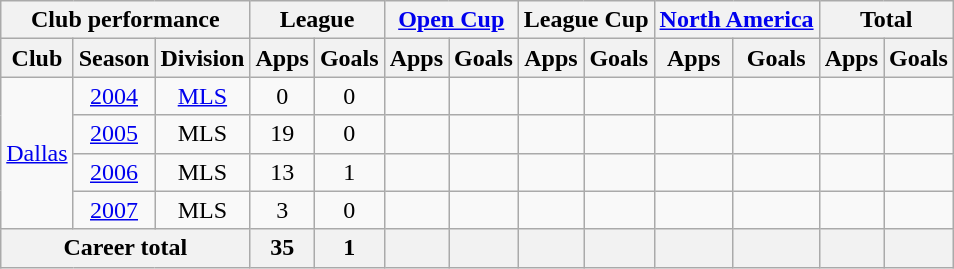<table class="wikitable" style="text-align:center">
<tr>
<th colspan=3>Club performance</th>
<th colspan=2>League</th>
<th colspan=2><a href='#'>Open Cup</a></th>
<th colspan=2>League Cup</th>
<th colspan=2><a href='#'>North America</a></th>
<th colspan=2>Total</th>
</tr>
<tr>
<th>Club</th>
<th>Season</th>
<th>Division</th>
<th>Apps</th>
<th>Goals</th>
<th>Apps</th>
<th>Goals</th>
<th>Apps</th>
<th>Goals</th>
<th>Apps</th>
<th>Goals</th>
<th>Apps</th>
<th>Goals</th>
</tr>
<tr>
<td rowspan="4"><a href='#'>Dallas</a></td>
<td><a href='#'>2004</a></td>
<td><a href='#'>MLS</a></td>
<td>0</td>
<td>0</td>
<td></td>
<td></td>
<td></td>
<td></td>
<td></td>
<td></td>
<td></td>
<td></td>
</tr>
<tr>
<td><a href='#'>2005</a></td>
<td>MLS</td>
<td>19</td>
<td>0</td>
<td></td>
<td></td>
<td></td>
<td></td>
<td></td>
<td></td>
<td></td>
<td></td>
</tr>
<tr>
<td><a href='#'>2006</a></td>
<td>MLS</td>
<td>13</td>
<td>1</td>
<td></td>
<td></td>
<td></td>
<td></td>
<td></td>
<td></td>
<td></td>
<td></td>
</tr>
<tr>
<td><a href='#'>2007</a></td>
<td>MLS</td>
<td>3</td>
<td>0</td>
<td></td>
<td></td>
<td></td>
<td></td>
<td></td>
<td></td>
<td></td>
<td></td>
</tr>
<tr>
<th colspan=3>Career total</th>
<th>35</th>
<th>1</th>
<th></th>
<th></th>
<th></th>
<th></th>
<th></th>
<th></th>
<th></th>
<th></th>
</tr>
</table>
